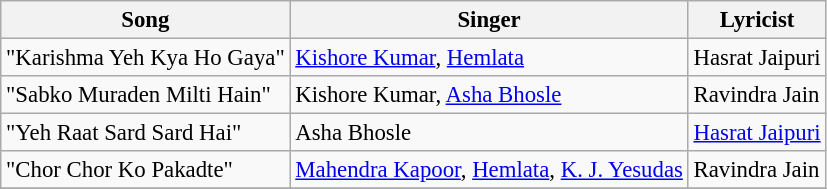<table class="wikitable" style="font-size:95%;">
<tr>
<th>Song</th>
<th>Singer</th>
<th>Lyricist</th>
</tr>
<tr>
<td>"Karishma Yeh Kya Ho Gaya"</td>
<td><a href='#'>Kishore Kumar</a>, <a href='#'>Hemlata</a></td>
<td>Hasrat Jaipuri</td>
</tr>
<tr>
<td>"Sabko Muraden Milti Hain"</td>
<td>Kishore Kumar, <a href='#'>Asha Bhosle</a></td>
<td>Ravindra Jain</td>
</tr>
<tr>
<td>"Yeh Raat Sard Sard Hai"</td>
<td>Asha Bhosle</td>
<td><a href='#'>Hasrat Jaipuri</a></td>
</tr>
<tr>
<td>"Chor Chor Ko Pakadte"</td>
<td><a href='#'>Mahendra Kapoor</a>, <a href='#'>Hemlata</a>, <a href='#'>K. J. Yesudas</a></td>
<td>Ravindra Jain</td>
</tr>
<tr>
</tr>
</table>
